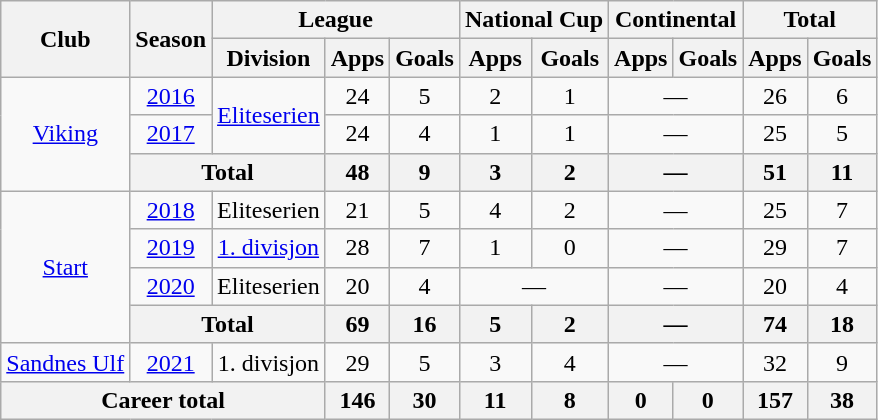<table class="wikitable" style="text-align: center;">
<tr>
<th rowspan="2">Club</th>
<th rowspan="2">Season</th>
<th colspan="3">League</th>
<th colspan="2">National Cup</th>
<th colspan="2">Continental</th>
<th colspan="2">Total</th>
</tr>
<tr>
<th>Division</th>
<th>Apps</th>
<th>Goals</th>
<th>Apps</th>
<th>Goals</th>
<th>Apps</th>
<th>Goals</th>
<th>Apps</th>
<th>Goals</th>
</tr>
<tr>
<td rowspan="3"><a href='#'>Viking</a></td>
<td><a href='#'>2016</a></td>
<td rowspan="2"><a href='#'>Eliteserien</a></td>
<td>24</td>
<td>5</td>
<td>2</td>
<td>1</td>
<td colspan="2">—</td>
<td>26</td>
<td>6</td>
</tr>
<tr>
<td><a href='#'>2017</a></td>
<td>24</td>
<td>4</td>
<td>1</td>
<td>1</td>
<td colspan="2">—</td>
<td>25</td>
<td>5</td>
</tr>
<tr>
<th colspan="2">Total</th>
<th>48</th>
<th>9</th>
<th>3</th>
<th>2</th>
<th colspan="2">—</th>
<th>51</th>
<th>11</th>
</tr>
<tr>
<td rowspan="4"><a href='#'>Start</a></td>
<td><a href='#'>2018</a></td>
<td>Eliteserien</td>
<td>21</td>
<td>5</td>
<td>4</td>
<td>2</td>
<td colspan="2">—</td>
<td>25</td>
<td>7</td>
</tr>
<tr>
<td><a href='#'>2019</a></td>
<td><a href='#'>1. divisjon</a></td>
<td>28</td>
<td>7</td>
<td>1</td>
<td>0</td>
<td colspan="2">—</td>
<td>29</td>
<td>7</td>
</tr>
<tr>
<td><a href='#'>2020</a></td>
<td>Eliteserien</td>
<td>20</td>
<td>4</td>
<td colspan="2">—</td>
<td colspan="2">—</td>
<td>20</td>
<td>4</td>
</tr>
<tr>
<th colspan="2">Total</th>
<th>69</th>
<th>16</th>
<th>5</th>
<th>2</th>
<th colspan="2">—</th>
<th>74</th>
<th>18</th>
</tr>
<tr>
<td><a href='#'>Sandnes Ulf</a></td>
<td><a href='#'>2021</a></td>
<td>1. divisjon</td>
<td>29</td>
<td>5</td>
<td>3</td>
<td>4</td>
<td colspan="2">—</td>
<td>32</td>
<td>9</td>
</tr>
<tr>
<th colspan="3">Career total</th>
<th>146</th>
<th>30</th>
<th>11</th>
<th>8</th>
<th>0</th>
<th>0</th>
<th>157</th>
<th>38</th>
</tr>
</table>
